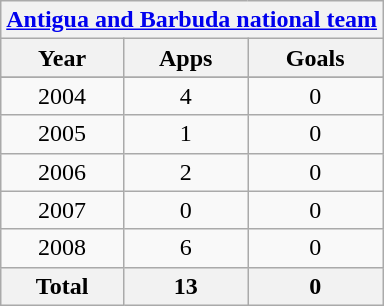<table class="wikitable" style="text-align:center">
<tr>
<th colspan=3><a href='#'>Antigua and Barbuda national team</a></th>
</tr>
<tr>
<th>Year</th>
<th>Apps</th>
<th>Goals</th>
</tr>
<tr>
</tr>
<tr>
<td>2004</td>
<td>4</td>
<td>0</td>
</tr>
<tr>
<td>2005</td>
<td>1</td>
<td>0</td>
</tr>
<tr>
<td>2006</td>
<td>2</td>
<td>0</td>
</tr>
<tr>
<td>2007</td>
<td>0</td>
<td>0</td>
</tr>
<tr>
<td>2008</td>
<td>6</td>
<td>0</td>
</tr>
<tr>
<th>Total</th>
<th>13</th>
<th>0</th>
</tr>
</table>
